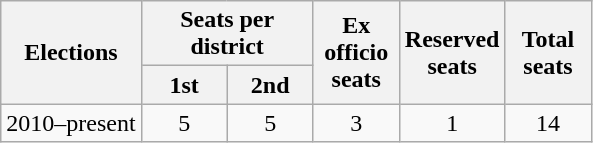<table class="wikitable">
<tr>
<th rowspan="2">Elections</th>
<th colspan="2">Seats per district</th>
<th rowspan="2" width="50px">Ex officio seats</th>
<th rowspan="2" width="50px">Reserved seats</th>
<th rowspan="2" width="50px">Total seats</th>
</tr>
<tr>
<th width="50px">1st</th>
<th width="50px">2nd</th>
</tr>
<tr align="center">
<td>2010–present</td>
<td>5</td>
<td>5</td>
<td>3</td>
<td>1</td>
<td>14</td>
</tr>
</table>
